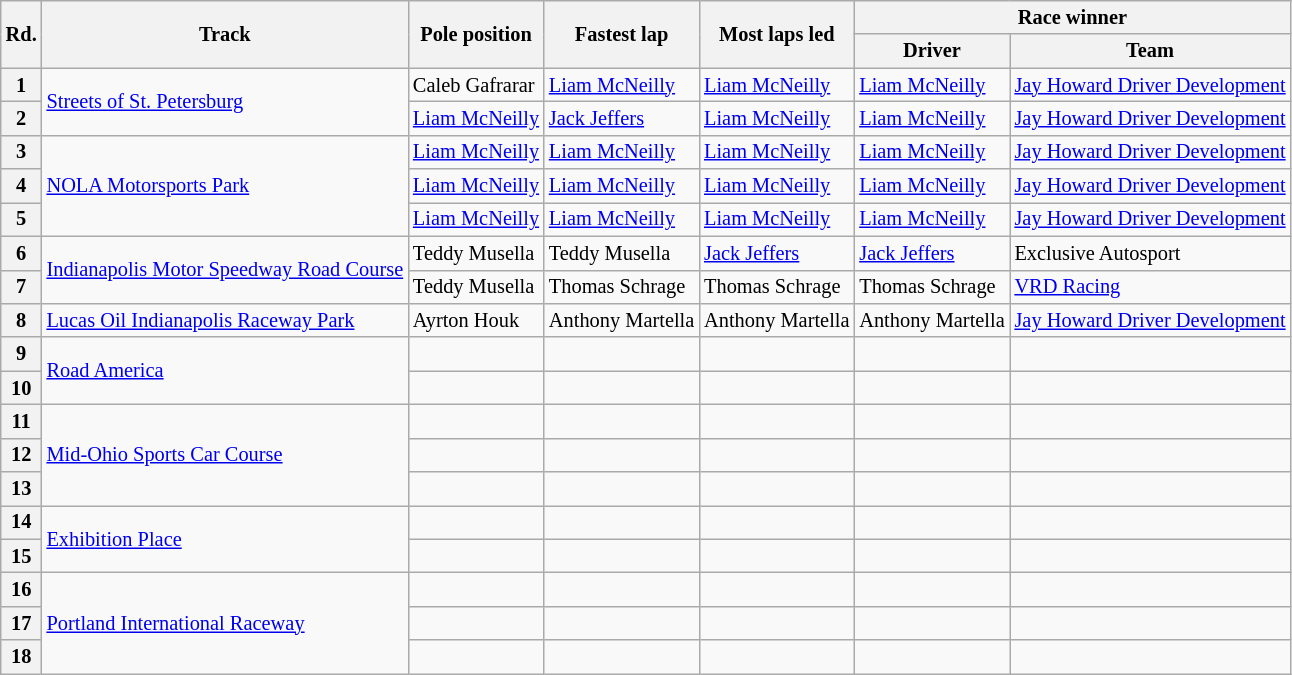<table class="wikitable" style="font-size: 85%">
<tr>
<th rowspan="2">Rd.</th>
<th rowspan="2">Track</th>
<th rowspan="2">Pole position</th>
<th rowspan="2">Fastest lap</th>
<th rowspan="2">Most laps led</th>
<th colspan="2">Race winner</th>
</tr>
<tr>
<th>Driver</th>
<th>Team</th>
</tr>
<tr>
<th>1</th>
<td rowspan="2"><a href='#'>Streets of St. Petersburg</a></td>
<td> Caleb Gafrarar</td>
<td> <a href='#'>Liam McNeilly</a></td>
<td> <a href='#'>Liam McNeilly</a></td>
<td> <a href='#'>Liam McNeilly</a></td>
<td><a href='#'>Jay Howard Driver Development</a></td>
</tr>
<tr>
<th>2</th>
<td> <a href='#'>Liam McNeilly</a></td>
<td> <a href='#'>Jack Jeffers</a></td>
<td> <a href='#'>Liam McNeilly</a></td>
<td> <a href='#'>Liam McNeilly</a></td>
<td><a href='#'>Jay Howard Driver Development</a></td>
</tr>
<tr>
<th>3</th>
<td rowspan="3"><a href='#'>NOLA Motorsports Park</a></td>
<td> <a href='#'>Liam McNeilly</a></td>
<td> <a href='#'>Liam McNeilly</a></td>
<td> <a href='#'>Liam McNeilly</a></td>
<td> <a href='#'>Liam McNeilly</a></td>
<td><a href='#'>Jay Howard Driver Development</a></td>
</tr>
<tr>
<th>4</th>
<td> <a href='#'>Liam McNeilly</a></td>
<td> <a href='#'>Liam McNeilly</a></td>
<td> <a href='#'>Liam McNeilly</a></td>
<td> <a href='#'>Liam McNeilly</a></td>
<td><a href='#'>Jay Howard Driver Development</a></td>
</tr>
<tr>
<th>5</th>
<td> <a href='#'>Liam McNeilly</a></td>
<td> <a href='#'>Liam McNeilly</a></td>
<td> <a href='#'>Liam McNeilly</a></td>
<td> <a href='#'>Liam McNeilly</a></td>
<td><a href='#'>Jay Howard Driver Development</a></td>
</tr>
<tr>
<th>6</th>
<td rowspan="2" nowrap=""><a href='#'>Indianapolis Motor Speedway Road Course</a></td>
<td align="left"> Teddy Musella</td>
<td align="left"> Teddy Musella</td>
<td align="left"> <a href='#'>Jack Jeffers</a></td>
<td align="left"> <a href='#'>Jack Jeffers</a></td>
<td>Exclusive Autosport</td>
</tr>
<tr>
<th>7</th>
<td align="left"> Teddy Musella</td>
<td align="left"> Thomas Schrage</td>
<td align="left"> Thomas Schrage</td>
<td align="left"> Thomas Schrage</td>
<td><a href='#'>VRD Racing</a></td>
</tr>
<tr>
<th>8</th>
<td nowrap=""><a href='#'>Lucas Oil Indianapolis Raceway Park</a></td>
<td align="left"> Ayrton Houk</td>
<td align="left"> Anthony Martella</td>
<td align="left"> Anthony Martella</td>
<td align="left"> Anthony Martella</td>
<td><a href='#'>Jay Howard Driver Development</a></td>
</tr>
<tr>
<th>9</th>
<td rowspan="2"><a href='#'>Road America</a></td>
<td></td>
<td></td>
<td></td>
<td></td>
<td></td>
</tr>
<tr>
<th>10</th>
<td></td>
<td></td>
<td></td>
<td></td>
<td></td>
</tr>
<tr>
<th>11</th>
<td rowspan="3"><a href='#'>Mid-Ohio Sports Car Course</a></td>
<td></td>
<td></td>
<td></td>
<td></td>
<td></td>
</tr>
<tr>
<th>12</th>
<td nowrap=""></td>
<td></td>
<td></td>
<td></td>
<td></td>
</tr>
<tr>
<th>13</th>
<td></td>
<td></td>
<td></td>
<td></td>
<td></td>
</tr>
<tr>
<th>14</th>
<td rowspan="2"><a href='#'>Exhibition Place</a></td>
<td></td>
<td></td>
<td></td>
<td></td>
<td></td>
</tr>
<tr>
<th>15</th>
<td></td>
<td nowrap=""></td>
<td nowrap=""></td>
<td nowrap=""></td>
<td nowrap=""></td>
</tr>
<tr>
<th>16</th>
<td rowspan="3"><a href='#'>Portland International Raceway</a></td>
<td></td>
<td></td>
<td></td>
<td></td>
<td></td>
</tr>
<tr>
<th>17</th>
<td></td>
<td></td>
<td></td>
<td></td>
<td></td>
</tr>
<tr>
<th>18</th>
<td></td>
<td></td>
<td></td>
<td></td>
<td></td>
</tr>
</table>
